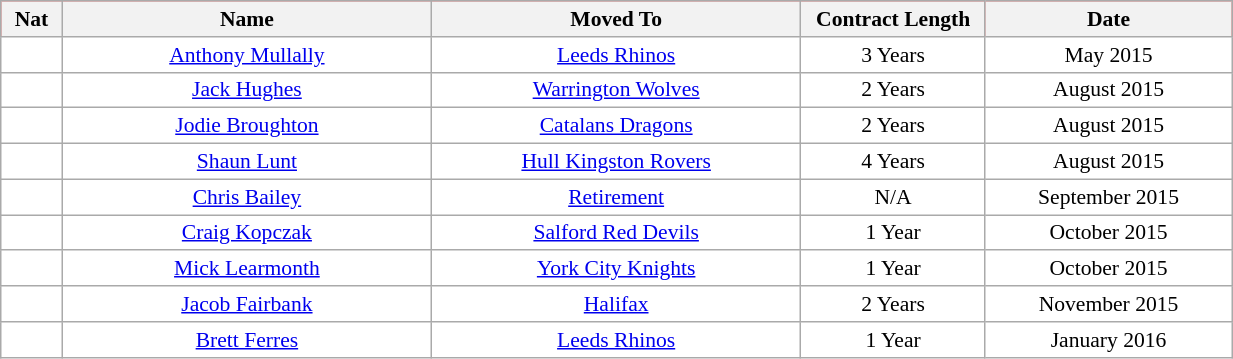<table class="wikitable" width="65%" style="font-size:90%; text-align:center; background:white;">
<tr style="background:red;">
<th width=5%>Nat</th>
<th width=30%>Name</th>
<th width=30%>Moved To</th>
<th width=15%>Contract Length</th>
<th width=30%>Date</th>
</tr>
<tr>
<td></td>
<td><a href='#'>Anthony Mullally</a></td>
<td><a href='#'>Leeds Rhinos</a></td>
<td>3 Years</td>
<td>May 2015</td>
</tr>
<tr>
<td></td>
<td><a href='#'>Jack Hughes</a></td>
<td><a href='#'>Warrington Wolves</a></td>
<td>2 Years</td>
<td>August 2015</td>
</tr>
<tr>
<td></td>
<td><a href='#'>Jodie Broughton</a></td>
<td><a href='#'>Catalans Dragons</a></td>
<td>2 Years</td>
<td>August 2015</td>
</tr>
<tr>
<td></td>
<td><a href='#'>Shaun Lunt</a></td>
<td><a href='#'>Hull Kingston Rovers</a></td>
<td>4 Years</td>
<td>August 2015</td>
</tr>
<tr>
<td></td>
<td><a href='#'>Chris Bailey</a></td>
<td><a href='#'>Retirement</a></td>
<td>N/A</td>
<td>September 2015</td>
</tr>
<tr>
<td></td>
<td><a href='#'>Craig Kopczak</a></td>
<td><a href='#'>Salford Red Devils</a></td>
<td>1 Year</td>
<td>October 2015</td>
</tr>
<tr>
<td></td>
<td><a href='#'>Mick Learmonth</a></td>
<td><a href='#'>York City Knights</a></td>
<td>1 Year</td>
<td>October 2015</td>
</tr>
<tr>
<td></td>
<td><a href='#'>Jacob Fairbank</a></td>
<td><a href='#'>Halifax</a></td>
<td>2 Years</td>
<td>November 2015</td>
</tr>
<tr>
<td></td>
<td><a href='#'>Brett Ferres</a></td>
<td><a href='#'>Leeds Rhinos</a></td>
<td>1 Year</td>
<td>January 2016</td>
</tr>
</table>
